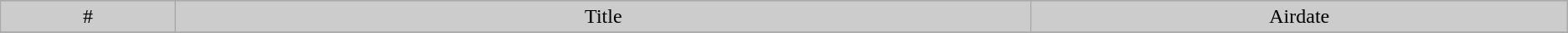<table class="wikitable plainrowheaders">
<tr>
</tr>
<tr bgcolor=#CCCCCC>
<td align="center" width="1%">#</td>
<td align="center" width="5%">Title </td>
<td align="center" width="3%">Airdate</td>
</tr>
<tr>
</tr>
</table>
